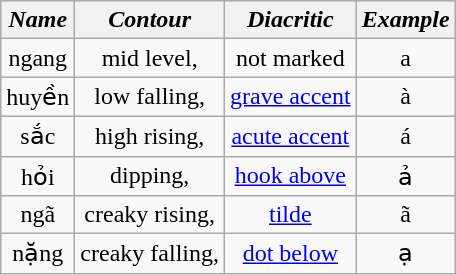<table class="wikitable" style="text-align:center; margin:1em auto 1em auto">
<tr>
<th align="center"><em>Name</em></th>
<th align="center"><em>Contour</em></th>
<th align="center"><em>Diacritic</em></th>
<th align="center"><em>Example</em></th>
</tr>
<tr>
<td>ngang</td>
<td>mid level, </td>
<td>not marked</td>
<td>a</td>
</tr>
<tr>
<td>huyền</td>
<td>low falling, </td>
<td><a href='#'>grave accent</a></td>
<td>à</td>
</tr>
<tr>
<td>sắc</td>
<td>high rising, </td>
<td><a href='#'>acute accent</a></td>
<td>á</td>
</tr>
<tr>
<td>hỏi</td>
<td>dipping, </td>
<td><a href='#'>hook above</a></td>
<td>ả</td>
</tr>
<tr>
<td>ngã</td>
<td>creaky rising, </td>
<td><a href='#'>tilde</a></td>
<td>ã</td>
</tr>
<tr>
<td>nặng</td>
<td>creaky falling, </td>
<td><a href='#'>dot below</a></td>
<td>ạ</td>
</tr>
</table>
